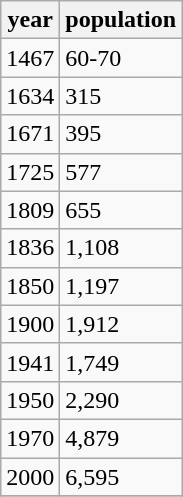<table class="wikitable">
<tr>
<th>year</th>
<th>population</th>
</tr>
<tr>
<td>1467</td>
<td>60-70</td>
</tr>
<tr>
<td>1634</td>
<td>315</td>
</tr>
<tr>
<td>1671</td>
<td>395</td>
</tr>
<tr>
<td>1725</td>
<td>577</td>
</tr>
<tr>
<td>1809</td>
<td>655</td>
</tr>
<tr>
<td>1836</td>
<td>1,108</td>
</tr>
<tr>
<td>1850</td>
<td>1,197</td>
</tr>
<tr>
<td>1900</td>
<td>1,912</td>
</tr>
<tr>
<td>1941</td>
<td>1,749</td>
</tr>
<tr>
<td>1950</td>
<td>2,290</td>
</tr>
<tr>
<td>1970</td>
<td>4,879</td>
</tr>
<tr>
<td>2000</td>
<td>6,595</td>
</tr>
<tr>
</tr>
</table>
